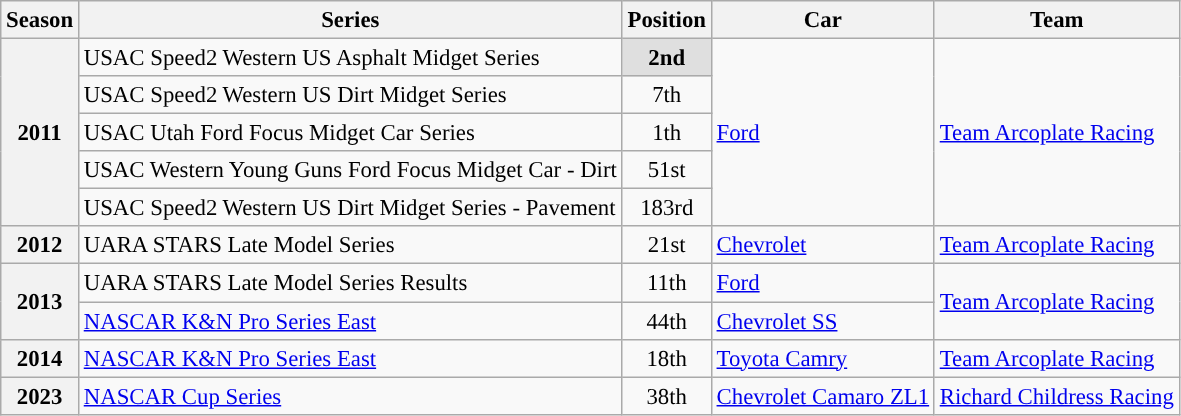<table class="wikitable" style="font-size: 95%;">
<tr>
<th>Season</th>
<th>Series</th>
<th>Position</th>
<th>Car</th>
<th>Team</th>
</tr>
<tr>
<th rowspan=5>2011</th>
<td>USAC Speed2 Western US Asphalt Midget Series</td>
<td align=center style="background:#dfdfdf"><strong>2nd</strong></td>
<td rowspan=5><a href='#'>Ford</a></td>
<td rowspan=5><a href='#'>Team Arcoplate Racing</a></td>
</tr>
<tr>
<td>USAC Speed2 Western US Dirt Midget Series</td>
<td align=center>7th</td>
</tr>
<tr>
<td>USAC Utah Ford Focus Midget Car Series</td>
<td align=center>1th</td>
</tr>
<tr>
<td>USAC Western Young Guns Ford Focus Midget Car - Dirt</td>
<td align=center>51st</td>
</tr>
<tr>
<td>USAC Speed2 Western US Dirt Midget Series - Pavement</td>
<td align=center>183rd</td>
</tr>
<tr>
<th>2012</th>
<td>UARA STARS Late Model Series</td>
<td align=center>21st</td>
<td><a href='#'>Chevrolet</a></td>
<td><a href='#'>Team Arcoplate Racing</a></td>
</tr>
<tr>
<th rowspan=2>2013</th>
<td>UARA STARS Late Model Series Results</td>
<td align=center>11th</td>
<td><a href='#'>Ford</a></td>
<td rowspan=2><a href='#'>Team Arcoplate Racing</a></td>
</tr>
<tr>
<td><a href='#'>NASCAR K&N Pro Series East</a></td>
<td align=center>44th</td>
<td><a href='#'>Chevrolet SS</a></td>
</tr>
<tr>
<th>2014</th>
<td><a href='#'>NASCAR K&N Pro Series East</a></td>
<td align=center>18th</td>
<td><a href='#'>Toyota Camry</a></td>
<td><a href='#'>Team Arcoplate Racing</a></td>
</tr>
<tr>
<th>2023</th>
<td><a href='#'>NASCAR Cup Series</a></td>
<td align=center style="background:">38th</td>
<td><a href='#'>Chevrolet Camaro ZL1</a></td>
<td><a href='#'>Richard Childress Racing</a></td>
</tr>
</table>
